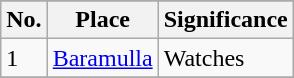<table class="wikitable sortable">
<tr>
</tr>
<tr>
<th>No.</th>
<th>Place</th>
<th>Significance</th>
</tr>
<tr>
<td>1</td>
<td><a href='#'>Baramulla</a></td>
<td>Watches</td>
</tr>
<tr>
</tr>
</table>
